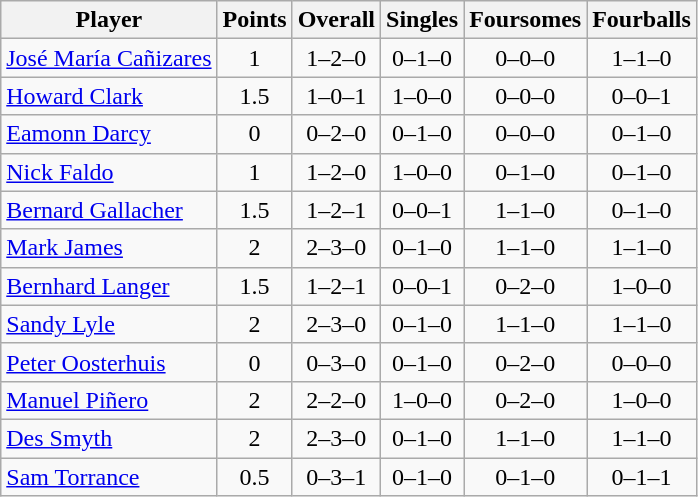<table class="wikitable sortable" style="text-align:center">
<tr>
<th>Player</th>
<th>Points</th>
<th>Overall</th>
<th>Singles</th>
<th>Foursomes</th>
<th>Fourballs</th>
</tr>
<tr>
<td align=left><a href='#'>José María Cañizares</a></td>
<td>1</td>
<td>1–2–0</td>
<td>0–1–0</td>
<td>0–0–0</td>
<td>1–1–0</td>
</tr>
<tr>
<td align=left><a href='#'>Howard Clark</a></td>
<td>1.5</td>
<td>1–0–1</td>
<td>1–0–0</td>
<td>0–0–0</td>
<td>0–0–1</td>
</tr>
<tr>
<td align=left><a href='#'>Eamonn Darcy</a></td>
<td>0</td>
<td>0–2–0</td>
<td>0–1–0</td>
<td>0–0–0</td>
<td>0–1–0</td>
</tr>
<tr>
<td align=left><a href='#'>Nick Faldo</a></td>
<td>1</td>
<td>1–2–0</td>
<td>1–0–0</td>
<td>0–1–0</td>
<td>0–1–0</td>
</tr>
<tr>
<td align=left><a href='#'>Bernard Gallacher</a></td>
<td>1.5</td>
<td>1–2–1</td>
<td>0–0–1</td>
<td>1–1–0</td>
<td>0–1–0</td>
</tr>
<tr>
<td align=left><a href='#'>Mark James</a></td>
<td>2</td>
<td>2–3–0</td>
<td>0–1–0</td>
<td>1–1–0</td>
<td>1–1–0</td>
</tr>
<tr>
<td align=left><a href='#'>Bernhard Langer</a></td>
<td>1.5</td>
<td>1–2–1</td>
<td>0–0–1</td>
<td>0–2–0</td>
<td>1–0–0</td>
</tr>
<tr>
<td align=left><a href='#'>Sandy Lyle</a></td>
<td>2</td>
<td>2–3–0</td>
<td>0–1–0</td>
<td>1–1–0</td>
<td>1–1–0</td>
</tr>
<tr>
<td align=left><a href='#'>Peter Oosterhuis</a></td>
<td>0</td>
<td>0–3–0</td>
<td>0–1–0</td>
<td>0–2–0</td>
<td>0–0–0</td>
</tr>
<tr>
<td align=left><a href='#'>Manuel Piñero</a></td>
<td>2</td>
<td>2–2–0</td>
<td>1–0–0</td>
<td>0–2–0</td>
<td>1–0–0</td>
</tr>
<tr>
<td align=left><a href='#'>Des Smyth</a></td>
<td>2</td>
<td>2–3–0</td>
<td>0–1–0</td>
<td>1–1–0</td>
<td>1–1–0</td>
</tr>
<tr>
<td align=left><a href='#'>Sam Torrance</a></td>
<td>0.5</td>
<td>0–3–1</td>
<td>0–1–0</td>
<td>0–1–0</td>
<td>0–1–1</td>
</tr>
</table>
